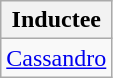<table class="wikitable">
<tr>
<th>Inductee</th>
</tr>
<tr>
<td><a href='#'>Cassandro</a></td>
</tr>
</table>
